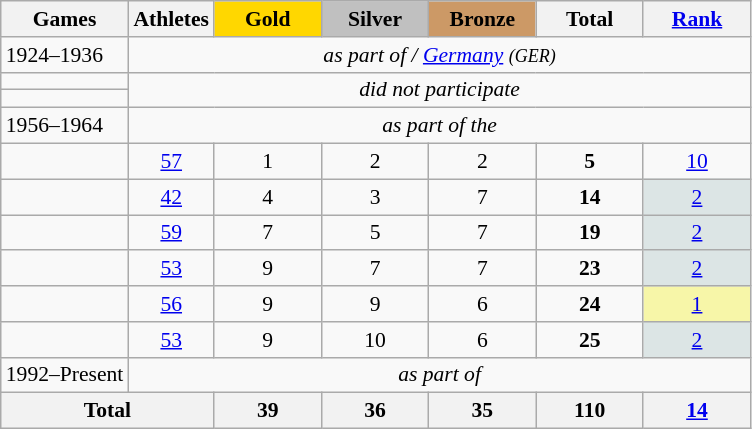<table class="wikitable" style="text-align:center; font-size:90%;">
<tr>
<th>Games</th>
<th>Athletes</th>
<td style="background:gold; width:4.5em; font-weight:bold;">Gold</td>
<td style="background:silver; width:4.5em; font-weight:bold;">Silver</td>
<td style="background:#cc9966; width:4.5em; font-weight:bold;">Bronze</td>
<th style="width:4.5em; font-weight:bold;">Total</th>
<th style="width:4.5em; font-weight:bold;"><a href='#'>Rank</a></th>
</tr>
<tr>
<td align=left>1924–1936</td>
<td colspan=6><em>as part of / <a href='#'>Germany</a> <small>(GER)</small></em></td>
</tr>
<tr>
<td align=left></td>
<td colspan=6; rowspan=2><em>did not participate</em></td>
</tr>
<tr>
<td align=left></td>
</tr>
<tr>
<td align=left>1956–1964</td>
<td colspan=6><em>as part of the </em></td>
</tr>
<tr>
<td align=left></td>
<td><a href='#'>57</a></td>
<td>1</td>
<td>2</td>
<td>2</td>
<td><strong>5</strong></td>
<td><a href='#'>10</a></td>
</tr>
<tr>
<td align=left></td>
<td><a href='#'>42</a></td>
<td>4</td>
<td>3</td>
<td>7</td>
<td><strong>14</strong></td>
<td bgcolor=DCE5E5><a href='#'>2</a></td>
</tr>
<tr>
<td align=left></td>
<td><a href='#'>59</a></td>
<td>7</td>
<td>5</td>
<td>7</td>
<td><strong>19</strong></td>
<td bgcolor=DCE5E5><a href='#'>2</a></td>
</tr>
<tr>
<td align=left></td>
<td><a href='#'>53</a></td>
<td>9</td>
<td>7</td>
<td>7</td>
<td><strong>23</strong></td>
<td bgcolor=DCE5E5><a href='#'>2</a></td>
</tr>
<tr>
<td align=left></td>
<td><a href='#'>56</a></td>
<td>9</td>
<td>9</td>
<td>6</td>
<td><strong>24</strong></td>
<td bgcolor=F7F6A8><a href='#'>1</a></td>
</tr>
<tr>
<td align=left></td>
<td><a href='#'>53</a></td>
<td>9</td>
<td>10</td>
<td>6</td>
<td><strong>25</strong></td>
<td bgcolor=DCE5E5><a href='#'>2</a></td>
</tr>
<tr>
<td align=left>1992–Present</td>
<td colspan=6><em>as part of </em></td>
</tr>
<tr>
<th colspan=2>Total</th>
<th>39</th>
<th>36</th>
<th>35</th>
<th>110</th>
<th><a href='#'>14</a></th>
</tr>
</table>
